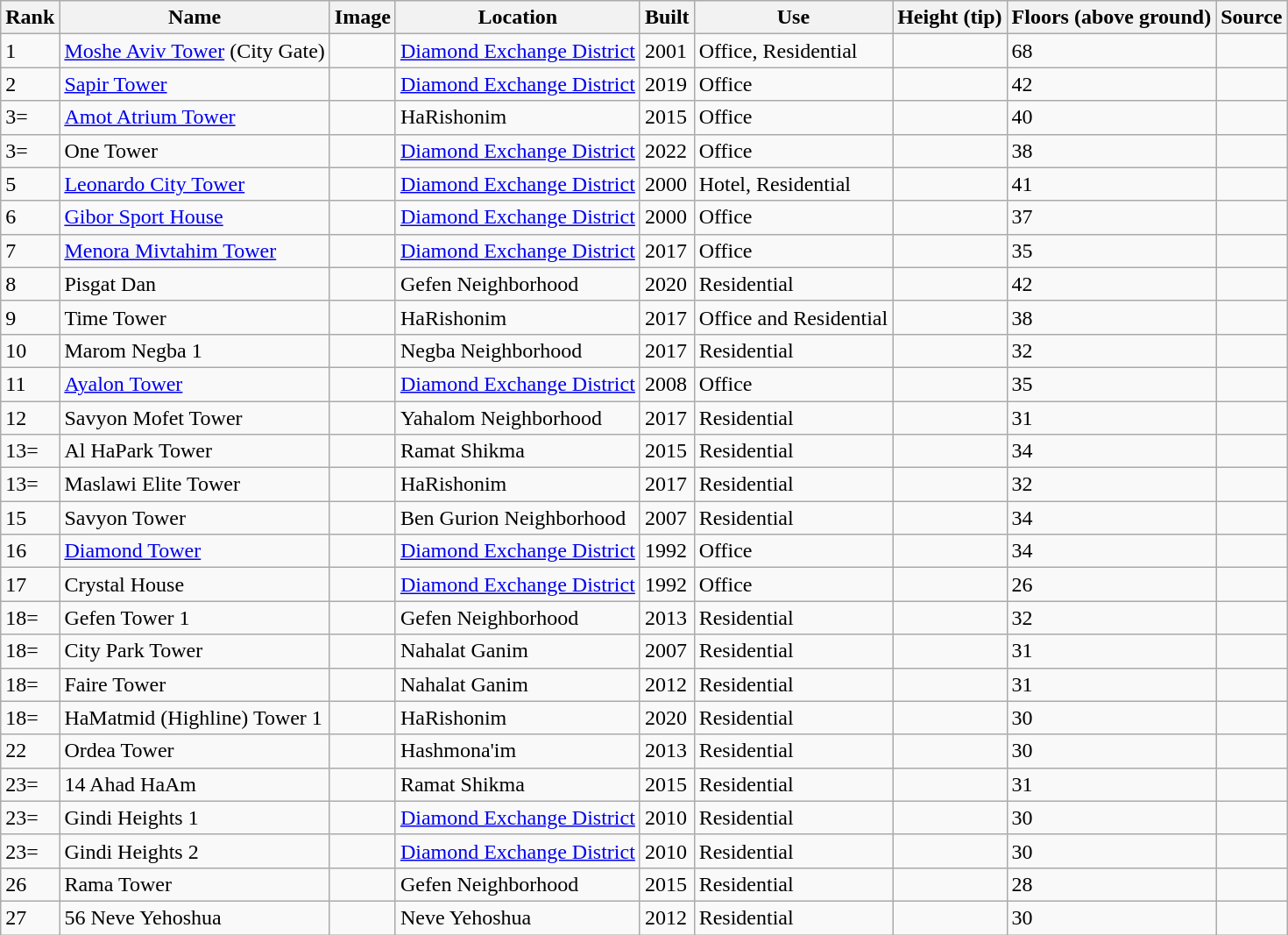<table class="wikitable sortable">
<tr>
<th>Rank</th>
<th>Name</th>
<th>Image</th>
<th>Location</th>
<th>Built</th>
<th>Use</th>
<th>Height (tip)</th>
<th>Floors (above ground)</th>
<th>Source</th>
</tr>
<tr>
<td>1</td>
<td><a href='#'>Moshe Aviv Tower</a> (City Gate)</td>
<td></td>
<td><a href='#'>Diamond Exchange District</a></td>
<td>2001</td>
<td>Office, Residential</td>
<td></td>
<td>68</td>
<td></td>
</tr>
<tr>
<td>2</td>
<td><a href='#'>Sapir Tower</a></td>
<td></td>
<td><a href='#'>Diamond Exchange District</a></td>
<td>2019</td>
<td>Office</td>
<td></td>
<td>42</td>
<td></td>
</tr>
<tr>
<td>3=</td>
<td><a href='#'>Amot Atrium Tower</a></td>
<td></td>
<td>HaRishonim</td>
<td>2015</td>
<td>Office</td>
<td></td>
<td>40</td>
<td></td>
</tr>
<tr>
<td>3=</td>
<td>One Tower</td>
<td></td>
<td><a href='#'>Diamond Exchange District</a></td>
<td>2022</td>
<td>Office</td>
<td></td>
<td>38</td>
<td></td>
</tr>
<tr>
<td>5</td>
<td><a href='#'>Leonardo City Tower</a></td>
<td></td>
<td><a href='#'>Diamond Exchange District</a></td>
<td>2000</td>
<td>Hotel, Residential</td>
<td></td>
<td>41</td>
<td></td>
</tr>
<tr>
<td>6</td>
<td><a href='#'>Gibor Sport House</a></td>
<td></td>
<td><a href='#'>Diamond Exchange District</a></td>
<td>2000</td>
<td>Office</td>
<td></td>
<td>37</td>
<td></td>
</tr>
<tr>
<td>7</td>
<td><a href='#'>Menora Mivtahim Tower</a></td>
<td></td>
<td><a href='#'>Diamond Exchange District</a></td>
<td>2017</td>
<td>Office</td>
<td></td>
<td>35</td>
<td></td>
</tr>
<tr>
<td>8</td>
<td>Pisgat Dan</td>
<td></td>
<td>Gefen Neighborhood</td>
<td>2020</td>
<td>Residential</td>
<td></td>
<td>42</td>
<td></td>
</tr>
<tr>
<td>9</td>
<td>Time Tower</td>
<td></td>
<td>HaRishonim</td>
<td>2017</td>
<td>Office and Residential</td>
<td></td>
<td>38</td>
<td></td>
</tr>
<tr>
<td>10</td>
<td>Marom Negba 1</td>
<td></td>
<td>Negba Neighborhood</td>
<td>2017</td>
<td>Residential</td>
<td></td>
<td>32</td>
<td></td>
</tr>
<tr>
<td>11</td>
<td><a href='#'>Ayalon Tower</a></td>
<td></td>
<td><a href='#'>Diamond Exchange District</a></td>
<td>2008</td>
<td>Office</td>
<td></td>
<td>35</td>
<td></td>
</tr>
<tr>
<td>12</td>
<td>Savyon Mofet Tower</td>
<td></td>
<td>Yahalom Neighborhood</td>
<td>2017</td>
<td>Residential</td>
<td></td>
<td>31</td>
<td></td>
</tr>
<tr>
<td>13=</td>
<td>Al HaPark Tower</td>
<td></td>
<td>Ramat Shikma</td>
<td>2015</td>
<td>Residential</td>
<td></td>
<td>34</td>
<td></td>
</tr>
<tr>
<td>13=</td>
<td>Maslawi Elite Tower</td>
<td></td>
<td>HaRishonim</td>
<td>2017</td>
<td>Residential</td>
<td></td>
<td>32</td>
<td></td>
</tr>
<tr>
<td>15</td>
<td>Savyon Tower</td>
<td></td>
<td>Ben Gurion Neighborhood</td>
<td>2007</td>
<td>Residential</td>
<td></td>
<td>34</td>
<td></td>
</tr>
<tr>
<td>16</td>
<td><a href='#'>Diamond Tower</a></td>
<td></td>
<td><a href='#'>Diamond Exchange District</a></td>
<td>1992</td>
<td>Office</td>
<td></td>
<td>34</td>
<td></td>
</tr>
<tr>
<td>17</td>
<td>Crystal House</td>
<td></td>
<td><a href='#'>Diamond Exchange District</a></td>
<td>1992</td>
<td>Office</td>
<td></td>
<td>26</td>
<td></td>
</tr>
<tr>
<td>18=</td>
<td>Gefen Tower 1</td>
<td></td>
<td>Gefen Neighborhood</td>
<td>2013</td>
<td>Residential</td>
<td></td>
<td>32</td>
<td></td>
</tr>
<tr>
<td>18=</td>
<td>City Park Tower</td>
<td></td>
<td>Nahalat Ganim</td>
<td>2007</td>
<td>Residential</td>
<td></td>
<td>31</td>
<td></td>
</tr>
<tr>
<td>18=</td>
<td>Faire Tower</td>
<td></td>
<td>Nahalat Ganim</td>
<td>2012</td>
<td>Residential</td>
<td></td>
<td>31</td>
<td></td>
</tr>
<tr>
<td>18=</td>
<td>HaMatmid (Highline) Tower 1</td>
<td></td>
<td>HaRishonim</td>
<td>2020</td>
<td>Residential</td>
<td></td>
<td>30</td>
<td></td>
</tr>
<tr>
<td>22</td>
<td>Ordea Tower</td>
<td></td>
<td>Hashmona'im</td>
<td>2013</td>
<td>Residential</td>
<td></td>
<td>30</td>
<td></td>
</tr>
<tr>
<td>23=</td>
<td>14 Ahad HaAm</td>
<td></td>
<td>Ramat Shikma</td>
<td>2015</td>
<td>Residential</td>
<td></td>
<td>31</td>
<td></td>
</tr>
<tr>
<td>23=</td>
<td>Gindi Heights 1</td>
<td></td>
<td><a href='#'>Diamond Exchange District</a></td>
<td>2010</td>
<td>Residential</td>
<td></td>
<td>30</td>
<td></td>
</tr>
<tr>
<td>23=</td>
<td>Gindi Heights 2</td>
<td></td>
<td><a href='#'>Diamond Exchange District</a></td>
<td>2010</td>
<td>Residential</td>
<td></td>
<td>30</td>
<td></td>
</tr>
<tr>
<td>26</td>
<td>Rama Tower</td>
<td></td>
<td>Gefen Neighborhood</td>
<td>2015</td>
<td>Residential</td>
<td></td>
<td>28</td>
<td></td>
</tr>
<tr>
<td>27</td>
<td>56 Neve Yehoshua</td>
<td></td>
<td>Neve Yehoshua</td>
<td>2012</td>
<td>Residential</td>
<td></td>
<td>30</td>
<td></td>
</tr>
</table>
